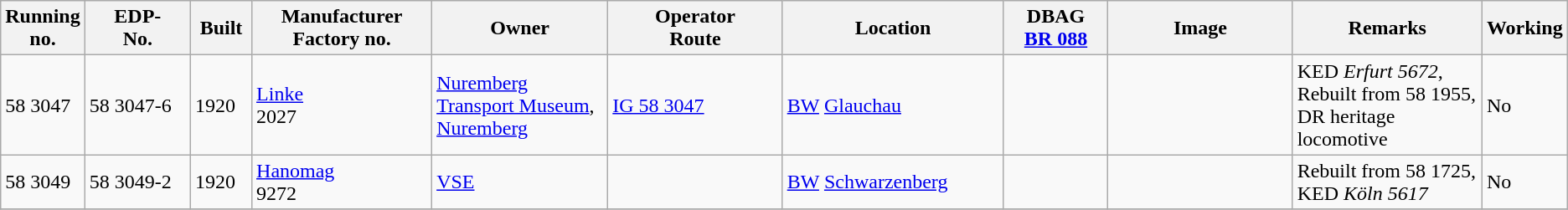<table class="wikitable" style="width="100%"; border:solid 1px #AAAAAA; background:#e3e3e3;">
<tr>
<th width="5%">Running<br>no.</th>
<th width="7%">EDP-<br>No.</th>
<th width="4%">Built</th>
<th width="12%">Manufacturer<br>Factory no.</th>
<th width="12%">Owner</th>
<th width="12%">Operator<br>Route</th>
<th width="15%">Location</th>
<th width="7%">DBAG<br><a href='#'>BR 088</a></th>
<th width="13%">Image</th>
<th width="20%">Remarks</th>
<th width="8%">Working</th>
</tr>
<tr>
<td>58 3047</td>
<td>58 3047-6</td>
<td>1920</td>
<td><a href='#'>Linke</a><br>2027</td>
<td><a href='#'>Nuremberg Transport Museum</a>, <a href='#'>Nuremberg</a></td>
<td><a href='#'>IG 58 3047</a></td>
<td><a href='#'>BW</a> <a href='#'>Glauchau</a></td>
<td></td>
<td></td>
<td>KED <em>Erfurt 5672</em>, Rebuilt from 58 1955, DR heritage locomotive</td>
<td>No</td>
</tr>
<tr>
<td>58 3049</td>
<td>58 3049-2</td>
<td>1920</td>
<td><a href='#'>Hanomag</a><br>9272</td>
<td><a href='#'>VSE</a></td>
<td></td>
<td><a href='#'>BW</a> <a href='#'>Schwarzenberg</a></td>
<td></td>
<td></td>
<td>Rebuilt from 58 1725, KED <em>Köln 5617</em></td>
<td>No</td>
</tr>
<tr>
</tr>
</table>
